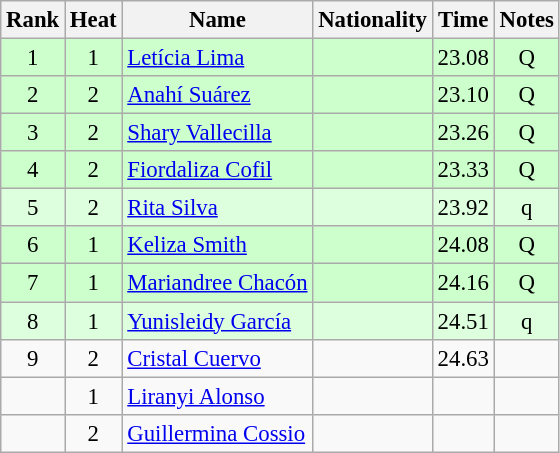<table class="wikitable sortable" style="text-align:center; font-size:95%">
<tr>
<th>Rank</th>
<th>Heat</th>
<th>Name</th>
<th>Nationality</th>
<th>Time</th>
<th>Notes</th>
</tr>
<tr bgcolor=ccffcc>
<td>1</td>
<td>1</td>
<td align=left><a href='#'>Letícia Lima</a></td>
<td align=left></td>
<td>23.08</td>
<td>Q</td>
</tr>
<tr bgcolor=ccffcc>
<td>2</td>
<td>2</td>
<td align=left><a href='#'>Anahí Suárez</a></td>
<td align=left></td>
<td>23.10</td>
<td>Q</td>
</tr>
<tr bgcolor=ccffcc>
<td>3</td>
<td>2</td>
<td align=left><a href='#'>Shary Vallecilla</a></td>
<td align=left></td>
<td>23.26</td>
<td>Q</td>
</tr>
<tr bgcolor=ccffcc>
<td>4</td>
<td>2</td>
<td align=left><a href='#'>Fiordaliza Cofil</a></td>
<td align=left></td>
<td>23.33</td>
<td>Q</td>
</tr>
<tr bgcolor=ddffdd>
<td>5</td>
<td>2</td>
<td align=left><a href='#'>Rita Silva</a></td>
<td align=left></td>
<td>23.92</td>
<td>q</td>
</tr>
<tr bgcolor=ccffcc>
<td>6</td>
<td>1</td>
<td align=left><a href='#'>Keliza Smith</a></td>
<td align=left></td>
<td>24.08</td>
<td>Q</td>
</tr>
<tr bgcolor=ccffcc>
<td>7</td>
<td>1</td>
<td align=left><a href='#'>Mariandree Chacón</a></td>
<td align=left></td>
<td>24.16</td>
<td>Q</td>
</tr>
<tr bgcolor=ddffdd>
<td>8</td>
<td>1</td>
<td align=left><a href='#'>Yunisleidy García</a></td>
<td align=left></td>
<td>24.51</td>
<td>q</td>
</tr>
<tr>
<td>9</td>
<td>2</td>
<td align=left><a href='#'>Cristal Cuervo</a></td>
<td align=left></td>
<td>24.63</td>
<td></td>
</tr>
<tr>
<td></td>
<td>1</td>
<td align=left><a href='#'>Liranyi Alonso</a></td>
<td align=left></td>
<td></td>
<td></td>
</tr>
<tr>
<td></td>
<td>2</td>
<td align=left><a href='#'>Guillermina Cossio</a></td>
<td align=left></td>
<td></td>
<td></td>
</tr>
</table>
